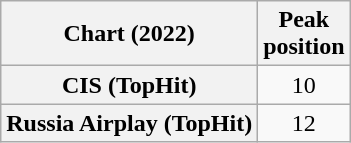<table class="wikitable sortable plainrowheaders" style="text-align:center">
<tr>
<th scope="col">Chart (2022)</th>
<th scope="col">Peak<br>position</th>
</tr>
<tr>
<th scope="row">CIS (TopHit)</th>
<td>10</td>
</tr>
<tr>
<th scope="row">Russia Airplay (TopHit)</th>
<td>12</td>
</tr>
</table>
